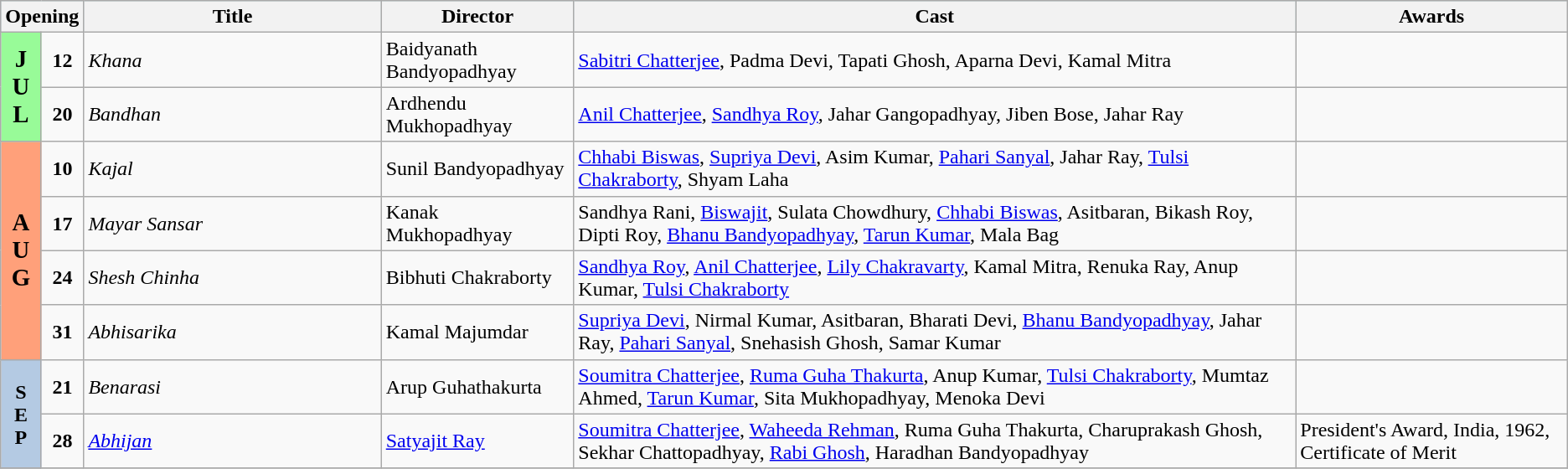<table class="wikitable">
<tr style="background:#b0e0e6; text-align:center;">
<th colspan="2">Opening</th>
<th style="width:19%;">Title</th>
<th>Director</th>
<th>Cast</th>
<th>Awards</th>
</tr>
<tr>
<td rowspan="2"   style="text-align:center; background:#98fb98; textcolor:#000;"><big> <strong>J<br>U<br>L</strong> </big></td>
<td rowspan="1" style="text-align:center;"><strong>12</strong></td>
<td><em>Khana</em></td>
<td>Baidyanath Bandyopadhyay</td>
<td><a href='#'>Sabitri Chatterjee</a>, Padma Devi, Tapati Ghosh, Aparna Devi, Kamal Mitra</td>
<td></td>
</tr>
<tr>
<td rowspan="1" style="text-align:center;"><strong>20</strong></td>
<td><em>Bandhan</em></td>
<td>Ardhendu Mukhopadhyay</td>
<td><a href='#'>Anil Chatterjee</a>, <a href='#'>Sandhya Roy</a>, Jahar Gangopadhyay, Jiben Bose, Jahar Ray</td>
<td></td>
</tr>
<tr>
<td rowspan="4"   style="text-align:center; background:#ffa07a; textcolor:#000;"><big> <strong>A<br>U<br>G</strong></big></td>
<td rowspan="1" style="text-align:center;"><strong>10</strong></td>
<td><em>Kajal</em></td>
<td>Sunil Bandyopadhyay</td>
<td><a href='#'>Chhabi Biswas</a>, <a href='#'>Supriya Devi</a>, Asim Kumar, <a href='#'>Pahari Sanyal</a>, Jahar Ray, <a href='#'>Tulsi Chakraborty</a>, Shyam Laha</td>
<td></td>
</tr>
<tr>
<td rowspan="1" style="text-align:center;"><strong>17</strong></td>
<td><em>Mayar Sansar</em></td>
<td>Kanak Mukhopadhyay</td>
<td>Sandhya Rani, <a href='#'>Biswajit</a>, Sulata Chowdhury, <a href='#'>Chhabi Biswas</a>, Asitbaran, Bikash Roy, Dipti Roy, <a href='#'>Bhanu Bandyopadhyay</a>, <a href='#'>Tarun Kumar</a>, Mala Bag</td>
<td></td>
</tr>
<tr>
<td rowspan="1" style="text-align:center;"><strong>24</strong></td>
<td><em>Shesh Chinha</em></td>
<td>Bibhuti Chakraborty</td>
<td><a href='#'>Sandhya Roy</a>, <a href='#'>Anil Chatterjee</a>, <a href='#'>Lily Chakravarty</a>, Kamal Mitra, Renuka Ray, Anup Kumar, <a href='#'>Tulsi Chakraborty</a></td>
<td></td>
</tr>
<tr>
<td rowspan="1" style="text-align:center;"><strong>31</strong></td>
<td><em>Abhisarika</em></td>
<td>Kamal Majumdar</td>
<td><a href='#'>Supriya Devi</a>, Nirmal Kumar, Asitbaran, Bharati Devi, <a href='#'>Bhanu Bandyopadhyay</a>, Jahar Ray, <a href='#'>Pahari Sanyal</a>, Snehasish Ghosh, Samar Kumar</td>
<td></td>
</tr>
<tr>
<td rowspan="2" style="text-align:center; background:#b4cae3;"><strong>S<br>E<br>P</strong></td>
<td rowspan="1" style="text-align:center;"><strong>21</strong></td>
<td><em>Benarasi</em></td>
<td>Arup Guhathakurta</td>
<td><a href='#'>Soumitra Chatterjee</a>, <a href='#'>Ruma Guha Thakurta</a>, Anup Kumar, <a href='#'>Tulsi Chakraborty</a>, Mumtaz Ahmed, <a href='#'>Tarun Kumar</a>, Sita Mukhopadhyay, Menoka Devi</td>
<td></td>
</tr>
<tr>
<td rowspan="1" style="text-align:center;"><strong>28</strong></td>
<td><em><a href='#'>Abhijan</a></em></td>
<td><a href='#'>Satyajit Ray</a></td>
<td><a href='#'>Soumitra Chatterjee</a>, <a href='#'>Waheeda Rehman</a>, Ruma Guha Thakurta, Charuprakash Ghosh, Sekhar Chattopadhyay, <a href='#'>Rabi Ghosh</a>, Haradhan Bandyopadhyay</td>
<td>President's Award, India, 1962, Certificate of Merit</td>
</tr>
<tr>
</tr>
</table>
